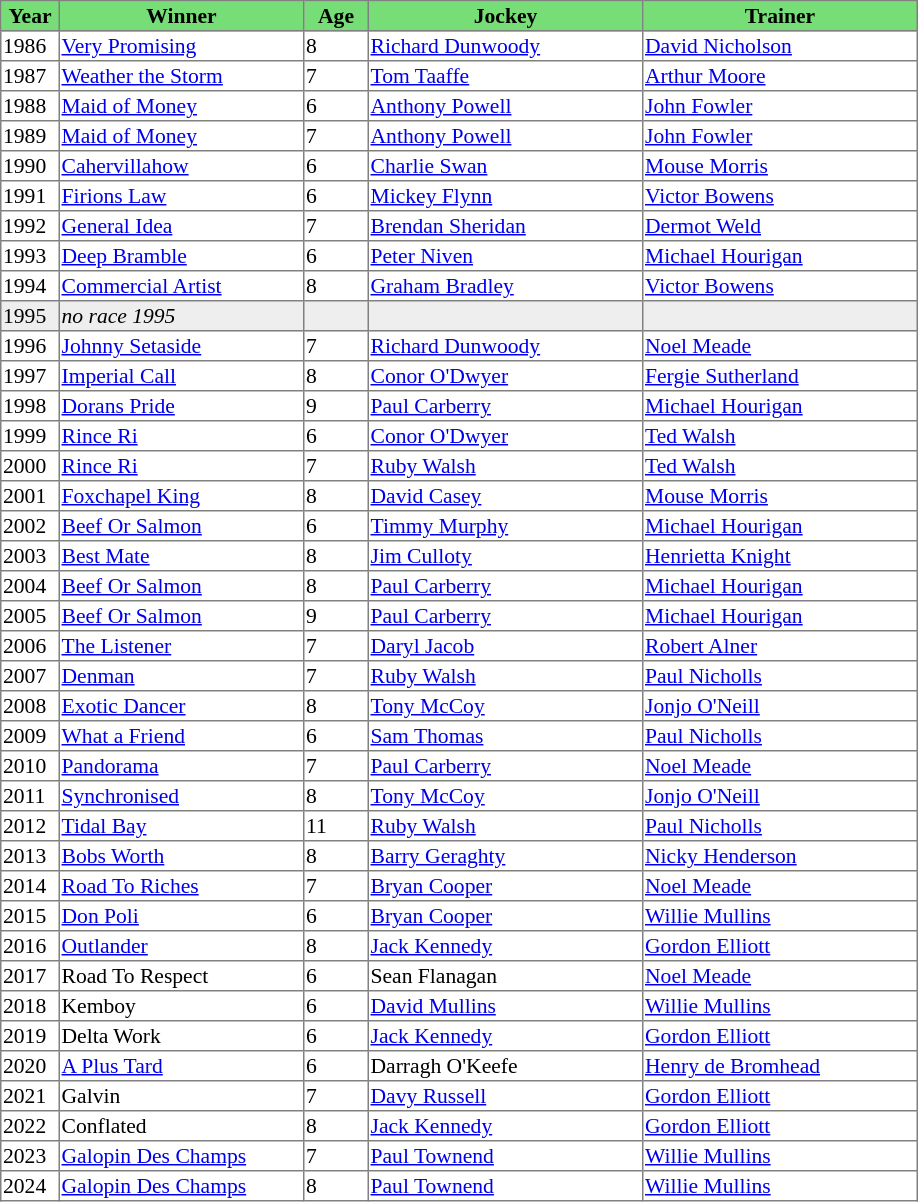<table class = "sortable" | border="1" style="border-collapse: collapse; font-size:90%">
<tr style="background:#77dd77;" align="center">
<th width="36px"><strong>Year</strong><br></th>
<th width="160px"><strong>Winner</strong><br></th>
<th width="40px"><strong>Age</strong><br></th>
<th width="180px"><strong>Jockey</strong><br></th>
<th width="180px"><strong>Trainer</strong><br></th>
</tr>
<tr>
<td>1986</td>
<td><a href='#'>Very Promising</a></td>
<td>8</td>
<td><a href='#'>Richard Dunwoody</a></td>
<td><a href='#'>David Nicholson</a></td>
</tr>
<tr>
<td>1987</td>
<td><a href='#'>Weather the Storm</a></td>
<td>7</td>
<td><a href='#'>Tom Taaffe</a></td>
<td><a href='#'>Arthur Moore</a></td>
</tr>
<tr>
<td>1988</td>
<td><a href='#'>Maid of Money</a></td>
<td>6</td>
<td><a href='#'>Anthony Powell</a></td>
<td><a href='#'>John Fowler</a></td>
</tr>
<tr>
<td>1989</td>
<td><a href='#'>Maid of Money</a></td>
<td>7</td>
<td><a href='#'>Anthony Powell</a></td>
<td><a href='#'>John Fowler</a></td>
</tr>
<tr>
<td>1990</td>
<td><a href='#'>Cahervillahow</a></td>
<td>6</td>
<td><a href='#'>Charlie Swan</a></td>
<td><a href='#'>Mouse Morris</a></td>
</tr>
<tr>
<td>1991</td>
<td><a href='#'>Firions Law</a></td>
<td>6</td>
<td><a href='#'>Mickey Flynn</a></td>
<td><a href='#'>Victor Bowens</a></td>
</tr>
<tr>
<td>1992</td>
<td><a href='#'>General Idea</a></td>
<td>7</td>
<td><a href='#'>Brendan Sheridan</a></td>
<td><a href='#'>Dermot Weld</a></td>
</tr>
<tr>
<td>1993</td>
<td><a href='#'>Deep Bramble</a></td>
<td>6</td>
<td><a href='#'>Peter Niven</a></td>
<td><a href='#'>Michael Hourigan</a></td>
</tr>
<tr>
<td>1994</td>
<td><a href='#'>Commercial Artist</a></td>
<td>8</td>
<td><a href='#'>Graham Bradley</a></td>
<td><a href='#'>Victor Bowens</a></td>
</tr>
<tr style="background:#eeeeee;">
<td><span>1995</span></td>
<td><em>no race 1995</em></td>
<td></td>
<td></td>
<td></td>
</tr>
<tr>
<td>1996</td>
<td><a href='#'>Johnny Setaside</a></td>
<td>7</td>
<td><a href='#'>Richard Dunwoody</a></td>
<td><a href='#'>Noel Meade</a></td>
</tr>
<tr>
<td>1997</td>
<td><a href='#'>Imperial Call</a></td>
<td>8</td>
<td><a href='#'>Conor O'Dwyer</a></td>
<td><a href='#'>Fergie Sutherland</a></td>
</tr>
<tr>
<td>1998</td>
<td><a href='#'>Dorans Pride</a></td>
<td>9</td>
<td><a href='#'>Paul Carberry</a></td>
<td><a href='#'>Michael Hourigan</a></td>
</tr>
<tr>
<td>1999</td>
<td><a href='#'>Rince Ri</a></td>
<td>6</td>
<td><a href='#'>Conor O'Dwyer</a></td>
<td><a href='#'>Ted Walsh</a></td>
</tr>
<tr>
<td>2000</td>
<td><a href='#'>Rince Ri</a></td>
<td>7</td>
<td><a href='#'>Ruby Walsh</a></td>
<td><a href='#'>Ted Walsh</a></td>
</tr>
<tr>
<td>2001</td>
<td><a href='#'>Foxchapel King</a></td>
<td>8</td>
<td><a href='#'>David Casey</a></td>
<td><a href='#'>Mouse Morris</a></td>
</tr>
<tr>
<td>2002</td>
<td><a href='#'>Beef Or Salmon</a></td>
<td>6</td>
<td><a href='#'>Timmy Murphy</a></td>
<td><a href='#'>Michael Hourigan</a></td>
</tr>
<tr>
<td>2003</td>
<td><a href='#'>Best Mate</a></td>
<td>8</td>
<td><a href='#'>Jim Culloty</a></td>
<td><a href='#'>Henrietta Knight</a></td>
</tr>
<tr>
<td>2004</td>
<td><a href='#'>Beef Or Salmon</a></td>
<td>8</td>
<td><a href='#'>Paul Carberry</a></td>
<td><a href='#'>Michael Hourigan</a></td>
</tr>
<tr>
<td>2005</td>
<td><a href='#'>Beef Or Salmon</a></td>
<td>9</td>
<td><a href='#'>Paul Carberry</a></td>
<td><a href='#'>Michael Hourigan</a></td>
</tr>
<tr>
<td>2006</td>
<td><a href='#'>The Listener</a></td>
<td>7</td>
<td><a href='#'>Daryl Jacob</a></td>
<td><a href='#'>Robert Alner</a></td>
</tr>
<tr>
<td>2007</td>
<td><a href='#'>Denman</a></td>
<td>7</td>
<td><a href='#'>Ruby Walsh</a></td>
<td><a href='#'>Paul Nicholls</a></td>
</tr>
<tr>
<td>2008</td>
<td><a href='#'>Exotic Dancer</a></td>
<td>8</td>
<td><a href='#'>Tony McCoy</a></td>
<td><a href='#'>Jonjo O'Neill</a></td>
</tr>
<tr>
<td>2009</td>
<td><a href='#'>What a Friend</a></td>
<td>6</td>
<td><a href='#'>Sam Thomas</a></td>
<td><a href='#'>Paul Nicholls</a></td>
</tr>
<tr>
<td>2010</td>
<td><a href='#'>Pandorama</a></td>
<td>7</td>
<td><a href='#'>Paul Carberry</a></td>
<td><a href='#'>Noel Meade</a></td>
</tr>
<tr>
<td>2011</td>
<td><a href='#'>Synchronised</a></td>
<td>8</td>
<td><a href='#'>Tony McCoy</a></td>
<td><a href='#'>Jonjo O'Neill</a></td>
</tr>
<tr>
<td>2012</td>
<td><a href='#'>Tidal Bay</a></td>
<td>11</td>
<td><a href='#'>Ruby Walsh</a></td>
<td><a href='#'>Paul Nicholls</a></td>
</tr>
<tr>
<td>2013</td>
<td><a href='#'>Bobs Worth</a></td>
<td>8</td>
<td><a href='#'>Barry Geraghty</a></td>
<td><a href='#'>Nicky Henderson</a></td>
</tr>
<tr>
<td>2014</td>
<td><a href='#'>Road To Riches</a></td>
<td>7</td>
<td><a href='#'>Bryan Cooper</a></td>
<td><a href='#'>Noel Meade</a></td>
</tr>
<tr>
<td>2015</td>
<td><a href='#'>Don Poli</a></td>
<td>6</td>
<td><a href='#'>Bryan Cooper</a></td>
<td><a href='#'>Willie Mullins</a></td>
</tr>
<tr>
<td>2016</td>
<td><a href='#'>Outlander</a></td>
<td>8</td>
<td><a href='#'>Jack Kennedy</a></td>
<td><a href='#'>Gordon Elliott</a></td>
</tr>
<tr>
<td>2017</td>
<td>Road To Respect</td>
<td>6</td>
<td>Sean Flanagan</td>
<td><a href='#'>Noel Meade</a></td>
</tr>
<tr>
<td>2018</td>
<td>Kemboy</td>
<td>6</td>
<td><a href='#'>David Mullins</a></td>
<td><a href='#'>Willie Mullins</a></td>
</tr>
<tr>
<td>2019</td>
<td>Delta Work</td>
<td>6</td>
<td><a href='#'>Jack Kennedy</a></td>
<td><a href='#'>Gordon Elliott</a></td>
</tr>
<tr>
<td>2020</td>
<td><a href='#'>A Plus Tard</a></td>
<td>6</td>
<td>Darragh O'Keefe</td>
<td><a href='#'>Henry de Bromhead</a></td>
</tr>
<tr>
<td>2021</td>
<td>Galvin</td>
<td>7</td>
<td><a href='#'>Davy Russell</a></td>
<td><a href='#'>Gordon Elliott</a></td>
</tr>
<tr>
<td>2022</td>
<td>Conflated</td>
<td>8</td>
<td><a href='#'>Jack Kennedy</a></td>
<td><a href='#'>Gordon Elliott</a></td>
</tr>
<tr>
<td>2023</td>
<td><a href='#'>Galopin Des Champs</a></td>
<td>7</td>
<td><a href='#'>Paul Townend</a></td>
<td><a href='#'>Willie Mullins</a></td>
</tr>
<tr>
<td>2024</td>
<td><a href='#'>Galopin Des Champs</a></td>
<td>8</td>
<td><a href='#'>Paul Townend</a></td>
<td><a href='#'>Willie Mullins</a></td>
</tr>
</table>
